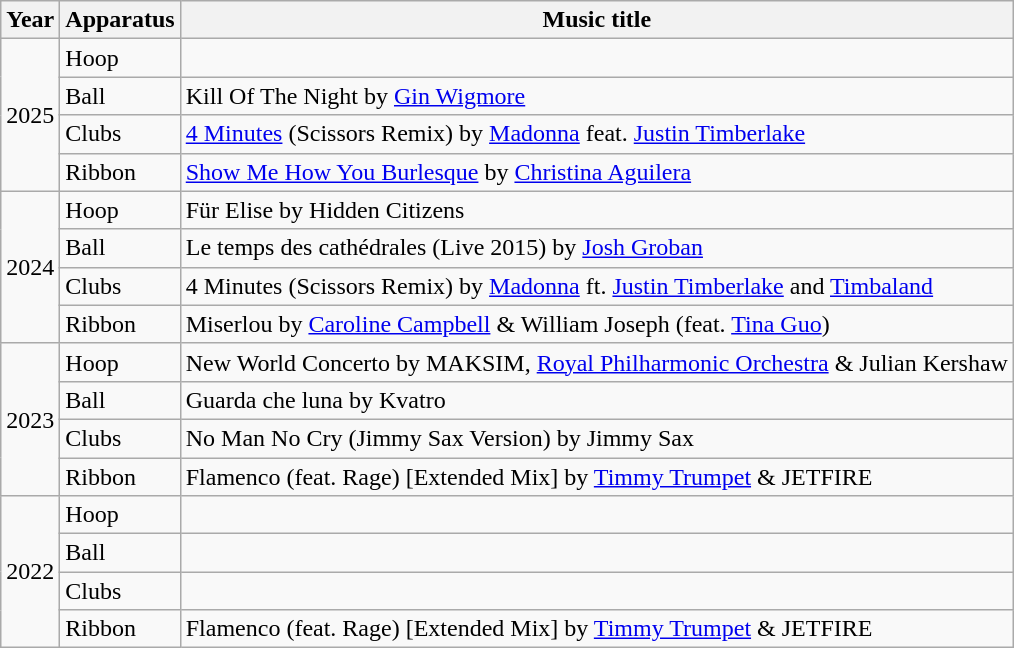<table class="wikitable">
<tr>
<th>Year</th>
<th>Apparatus</th>
<th>Music title</th>
</tr>
<tr>
<td rowspan="4">2025</td>
<td>Hoop</td>
<td></td>
</tr>
<tr>
<td>Ball</td>
<td>Kill Of The Night by <a href='#'>Gin Wigmore</a></td>
</tr>
<tr>
<td>Clubs</td>
<td><a href='#'>4 Minutes</a> (Scissors Remix) by <a href='#'>Madonna</a> feat. <a href='#'>Justin Timberlake</a></td>
</tr>
<tr>
<td>Ribbon</td>
<td><a href='#'>Show Me How You Burlesque</a> by <a href='#'>Christina Aguilera</a></td>
</tr>
<tr>
<td rowspan="4">2024</td>
<td>Hoop</td>
<td>Für Elise by Hidden Citizens</td>
</tr>
<tr>
<td>Ball</td>
<td>Le temps des cathédrales (Live 2015) by <a href='#'>Josh Groban</a></td>
</tr>
<tr>
<td>Clubs</td>
<td>4 Minutes (Scissors Remix) by <a href='#'>Madonna</a> ft. <a href='#'>Justin Timberlake</a> and <a href='#'>Timbaland</a></td>
</tr>
<tr>
<td>Ribbon</td>
<td>Miserlou by <a href='#'>Caroline Campbell</a> & William Joseph (feat. <a href='#'>Tina Guo</a>)</td>
</tr>
<tr>
<td rowspan="4">2023</td>
<td>Hoop</td>
<td>New World Concerto by MAKSIM, <a href='#'>Royal Philharmonic Orchestra</a> & Julian Kershaw</td>
</tr>
<tr>
<td>Ball</td>
<td>Guarda che luna by Kvatro</td>
</tr>
<tr>
<td>Clubs</td>
<td>No Man No Cry (Jimmy Sax Version) by Jimmy Sax</td>
</tr>
<tr>
<td>Ribbon</td>
<td>Flamenco (feat. Rage) [Extended Mix] by <a href='#'>Timmy Trumpet</a> & JETFIRE</td>
</tr>
<tr>
<td rowspan="4">2022</td>
<td>Hoop</td>
<td></td>
</tr>
<tr>
<td>Ball</td>
<td></td>
</tr>
<tr>
<td>Clubs</td>
<td></td>
</tr>
<tr>
<td>Ribbon</td>
<td>Flamenco (feat. Rage) [Extended Mix] by <a href='#'>Timmy Trumpet</a> & JETFIRE</td>
</tr>
</table>
